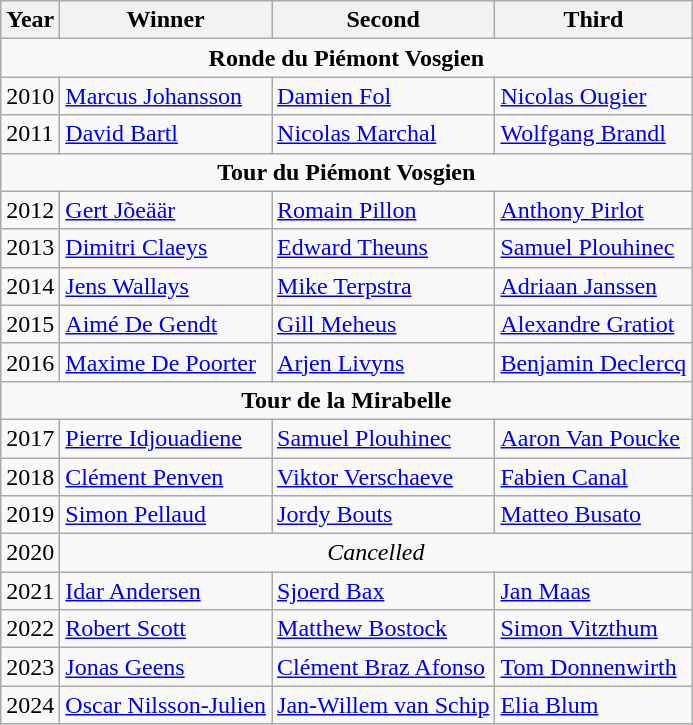<table class="wikitable sortable">
<tr>
<th>Year</th>
<th>Winner</th>
<th>Second</th>
<th>Third</th>
</tr>
<tr>
<td colspan=4; align=center><strong>Ronde du Piémont Vosgien</strong></td>
</tr>
<tr>
<td>2010</td>
<td> <a href='#'>Marcus Johansson</a></td>
<td> <a href='#'>Damien Fol</a></td>
<td> <a href='#'>Nicolas Ougier</a></td>
</tr>
<tr>
<td>2011</td>
<td> <a href='#'>David Bartl</a></td>
<td> <a href='#'>Nicolas Marchal</a></td>
<td> <a href='#'>Wolfgang Brandl</a></td>
</tr>
<tr>
<td colspan=4; align=center><strong>Tour du Piémont Vosgien</strong></td>
</tr>
<tr>
<td>2012</td>
<td> <a href='#'>Gert Jõeäär</a></td>
<td> <a href='#'>Romain Pillon</a></td>
<td> <a href='#'>Anthony Pirlot</a></td>
</tr>
<tr>
<td>2013</td>
<td> <a href='#'>Dimitri Claeys</a></td>
<td> <a href='#'>Edward Theuns</a></td>
<td> <a href='#'>Samuel Plouhinec</a></td>
</tr>
<tr>
<td>2014</td>
<td> <a href='#'>Jens Wallays</a></td>
<td> <a href='#'>Mike Terpstra</a></td>
<td> <a href='#'>Adriaan Janssen</a></td>
</tr>
<tr>
<td>2015</td>
<td> <a href='#'>Aimé De Gendt</a></td>
<td> <a href='#'>Gill Meheus</a></td>
<td> <a href='#'>Alexandre Gratiot</a></td>
</tr>
<tr>
<td>2016</td>
<td> <a href='#'>Maxime De Poorter</a></td>
<td> <a href='#'>Arjen Livyns</a></td>
<td> <a href='#'>Benjamin Declercq</a></td>
</tr>
<tr>
<td colspan=4; align=center><strong>Tour de la Mirabelle</strong></td>
</tr>
<tr>
<td>2017</td>
<td> <a href='#'>Pierre Idjouadiene</a></td>
<td> <a href='#'>Samuel Plouhinec</a></td>
<td> <a href='#'>Aaron Van Poucke</a></td>
</tr>
<tr>
<td>2018</td>
<td> <a href='#'>Clément Penven</a></td>
<td> <a href='#'>Viktor Verschaeve</a></td>
<td> <a href='#'>Fabien Canal</a></td>
</tr>
<tr>
<td>2019</td>
<td> <a href='#'>Simon Pellaud</a></td>
<td> <a href='#'>Jordy Bouts</a></td>
<td> <a href='#'>Matteo Busato</a></td>
</tr>
<tr>
<td>2020</td>
<td colspan=3 align=center><em>Cancelled</em></td>
</tr>
<tr>
<td>2021</td>
<td> <a href='#'>Idar Andersen</a></td>
<td> <a href='#'>Sjoerd Bax</a></td>
<td> <a href='#'>Jan Maas</a></td>
</tr>
<tr>
<td>2022</td>
<td> <a href='#'>Robert Scott</a></td>
<td> <a href='#'>Matthew Bostock</a></td>
<td> <a href='#'>Simon Vitzthum</a></td>
</tr>
<tr>
<td>2023</td>
<td> <a href='#'>Jonas Geens</a></td>
<td> <a href='#'>Clément Braz Afonso</a></td>
<td> <a href='#'>Tom Donnenwirth</a></td>
</tr>
<tr>
<td>2024</td>
<td> <a href='#'>Oscar Nilsson-Julien</a></td>
<td> <a href='#'>Jan-Willem van Schip</a></td>
<td> <a href='#'>Elia Blum</a></td>
</tr>
</table>
